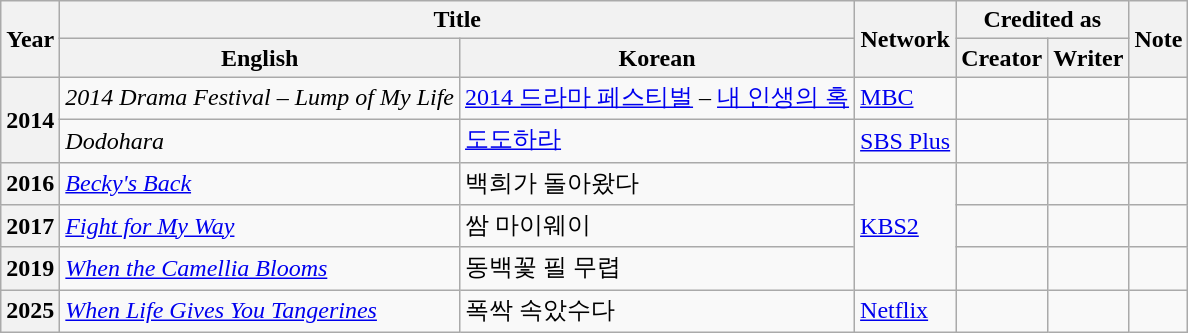<table class="wikitable plainrowheaders">
<tr>
<th rowspan="2">Year</th>
<th colspan="2">Title</th>
<th rowspan="2">Network</th>
<th colspan="2">Credited as</th>
<th rowspan="2">Note</th>
</tr>
<tr>
<th>English</th>
<th>Korean</th>
<th>Creator</th>
<th>Writer</th>
</tr>
<tr>
<th scope="row" rowspan="2">2014</th>
<td><em>2014 Drama Festival – Lump of My Life</em></td>
<td><a href='#'>2014 드라마 페스티벌</a> – <a href='#'>내 인생의 혹</a></td>
<td><a href='#'>MBC</a></td>
<td></td>
<td></td>
<td></td>
</tr>
<tr>
<td><em>Dodohara</em></td>
<td><a href='#'>도도하라</a></td>
<td><a href='#'>SBS Plus</a></td>
<td></td>
<td></td>
<td></td>
</tr>
<tr>
<th scope="row">2016</th>
<td><em><a href='#'>Becky's Back</a></em></td>
<td>백희가 돌아왔다</td>
<td rowspan="3"><a href='#'>KBS2</a></td>
<td></td>
<td></td>
<td></td>
</tr>
<tr>
<th scope="row">2017</th>
<td><em><a href='#'>Fight for My Way</a></em></td>
<td>쌈 마이웨이</td>
<td></td>
<td></td>
<td></td>
</tr>
<tr>
<th scope="row">2019</th>
<td><em><a href='#'>When the Camellia Blooms</a></em></td>
<td>동백꽃 필 무렵</td>
<td></td>
<td></td>
<td></td>
</tr>
<tr>
<th scope="row">2025</th>
<td><em><a href='#'>When Life Gives You Tangerines</a></em></td>
<td>폭싹 속았수다</td>
<td><a href='#'>Netflix</a></td>
<td></td>
<td></td>
<td></td>
</tr>
</table>
